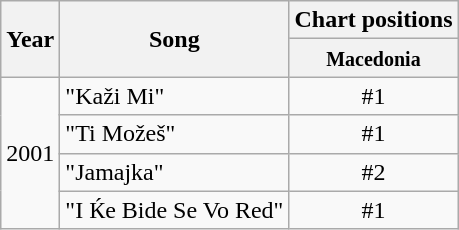<table class="wikitable">
<tr>
<th rowspan="2">Year</th>
<th rowspan="2">Song</th>
<th>Chart positions</th>
</tr>
<tr>
<th><small>Macedonia</small></th>
</tr>
<tr>
<td rowspan="4">2001</td>
<td>"Kaži Mi"</td>
<td align="center">#1</td>
</tr>
<tr>
<td>"Ti Možeš"</td>
<td align="center">#1</td>
</tr>
<tr>
<td>"Jamajka"</td>
<td align="center">#2</td>
</tr>
<tr>
<td>"I Ќe Bide Se Vo Red"</td>
<td align="center">#1</td>
</tr>
</table>
